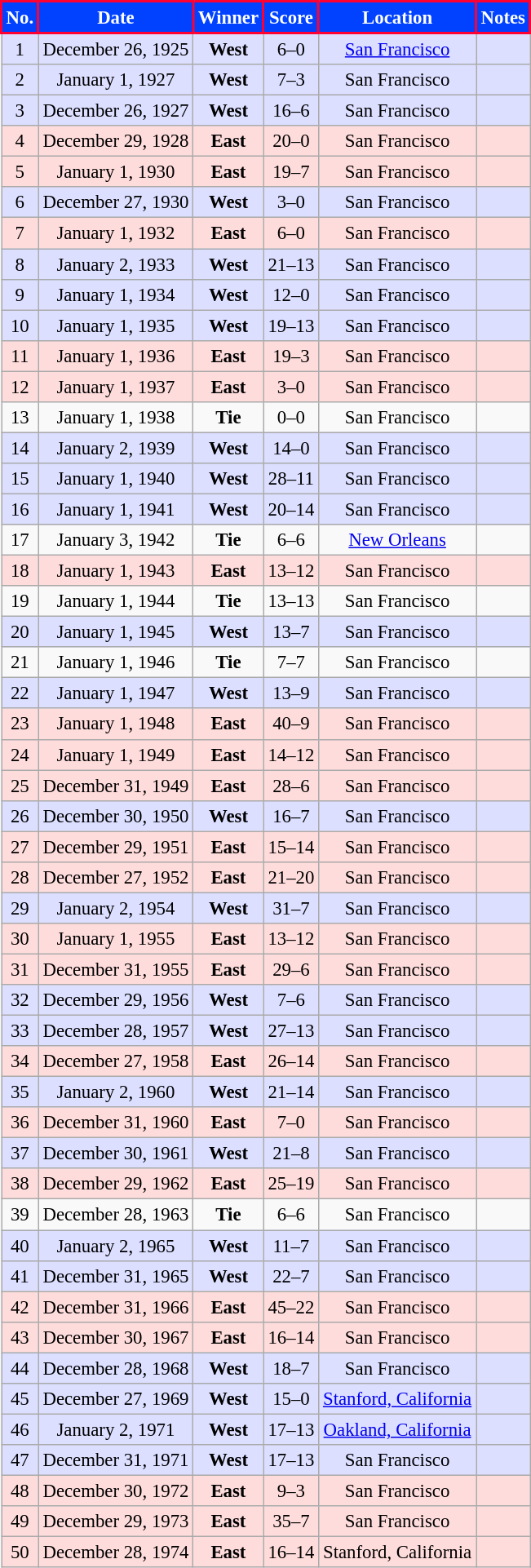<table class="wikitable" style="text-align:center; font-size: 95%;">
<tr>
<th style="background:#0042FF; color:#fff; border:2px solid #FF0032;">No.</th>
<th style="background:#0042FF; color:#fff; border:2px solid #FF0032;">Date</th>
<th style="background:#0042FF; color:#fff; border:2px solid #FF0032;">Winner</th>
<th style="background:#0042FF; color:#fff; border:2px solid #FF0032;">Score</th>
<th style="background:#0042FF; color:#fff; border:2px solid #FF0032;">Location</th>
<th style="background:#0042FF; color:#fff; border:2px solid #FF0032;">Notes</th>
</tr>
<tr style="background:#dcdfff;">
<td>1</td>
<td>December 26, 1925</td>
<td><strong>West</strong></td>
<td>6–0</td>
<td><a href='#'>San Francisco</a></td>
<td></td>
</tr>
<tr style="background:#dcdfff;">
<td>2</td>
<td>January 1, 1927</td>
<td><strong>West</strong></td>
<td>7–3</td>
<td>San Francisco</td>
<td></td>
</tr>
<tr style="background:#dcdfff;">
<td>3</td>
<td>December 26, 1927</td>
<td><strong>West</strong></td>
<td>16–6</td>
<td>San Francisco</td>
<td></td>
</tr>
<tr style="background:#ffdcdc;">
<td>4</td>
<td>December 29, 1928</td>
<td><strong>East</strong></td>
<td>20–0</td>
<td>San Francisco</td>
<td></td>
</tr>
<tr style="background:#ffdcdc;">
<td>5</td>
<td>January 1, 1930</td>
<td><strong>East</strong></td>
<td>19–7</td>
<td>San Francisco</td>
<td></td>
</tr>
<tr style="background:#dcdfff;">
<td>6</td>
<td>December 27, 1930</td>
<td><strong>West</strong></td>
<td>3–0</td>
<td>San Francisco</td>
<td></td>
</tr>
<tr style="background:#ffdcdc;">
<td>7</td>
<td>January 1, 1932</td>
<td><strong>East</strong></td>
<td>6–0</td>
<td>San Francisco</td>
<td></td>
</tr>
<tr style="background:#dcdfff;">
<td>8</td>
<td>January 2, 1933</td>
<td><strong>West</strong></td>
<td>21–13</td>
<td>San Francisco</td>
<td></td>
</tr>
<tr style="background:#dcdfff;">
<td>9</td>
<td>January 1, 1934</td>
<td><strong>West</strong></td>
<td>12–0</td>
<td>San Francisco</td>
<td></td>
</tr>
<tr style="background:#dcdfff;">
<td>10</td>
<td>January 1, 1935</td>
<td><strong>West</strong></td>
<td>19–13</td>
<td>San Francisco</td>
<td></td>
</tr>
<tr style="background:#ffdcdc;">
<td>11</td>
<td>January 1, 1936</td>
<td><strong>East</strong></td>
<td>19–3</td>
<td>San Francisco</td>
<td></td>
</tr>
<tr style="background:#ffdcdc;">
<td>12</td>
<td>January 1, 1937</td>
<td><strong>East</strong></td>
<td>3–0</td>
<td>San Francisco</td>
<td></td>
</tr>
<tr>
<td>13</td>
<td>January 1, 1938</td>
<td><strong> Tie</strong></td>
<td>0–0</td>
<td>San Francisco</td>
<td></td>
</tr>
<tr style="background:#dcdfff;">
<td>14</td>
<td>January 2, 1939</td>
<td><strong>West</strong></td>
<td>14–0</td>
<td>San Francisco</td>
<td></td>
</tr>
<tr style="background:#dcdfff;">
<td>15</td>
<td>January 1, 1940</td>
<td><strong>West</strong></td>
<td>28–11</td>
<td>San Francisco</td>
<td></td>
</tr>
<tr style="background:#dcdfff;">
<td>16</td>
<td>January 1, 1941</td>
<td><strong>West</strong></td>
<td>20–14</td>
<td>San Francisco</td>
<td></td>
</tr>
<tr>
<td>17</td>
<td>January 3, 1942</td>
<td><strong> Tie</strong></td>
<td>6–6</td>
<td><a href='#'>New Orleans</a></td>
<td></td>
</tr>
<tr style="background:#ffdcdc;">
<td>18</td>
<td>January 1, 1943</td>
<td><strong>East</strong></td>
<td>13–12</td>
<td>San Francisco</td>
<td></td>
</tr>
<tr>
<td>19</td>
<td>January 1, 1944</td>
<td><strong> Tie</strong></td>
<td>13–13</td>
<td>San Francisco</td>
<td></td>
</tr>
<tr style="background:#dcdfff;">
<td>20</td>
<td>January 1, 1945</td>
<td><strong>West</strong></td>
<td>13–7</td>
<td>San Francisco</td>
<td></td>
</tr>
<tr>
<td>21</td>
<td>January 1, 1946</td>
<td><strong> Tie</strong></td>
<td>7–7</td>
<td>San Francisco</td>
<td></td>
</tr>
<tr style="background:#dcdfff;">
<td>22</td>
<td>January 1, 1947</td>
<td><strong>West</strong></td>
<td>13–9</td>
<td>San Francisco</td>
<td></td>
</tr>
<tr style="background:#ffdcdc;">
<td>23</td>
<td>January 1, 1948</td>
<td><strong>East</strong></td>
<td>40–9</td>
<td>San Francisco</td>
<td></td>
</tr>
<tr style="background:#ffdcdc;">
<td>24</td>
<td>January 1, 1949</td>
<td><strong>East</strong></td>
<td>14–12</td>
<td>San Francisco</td>
<td></td>
</tr>
<tr style="background:#ffdcdc;">
<td>25</td>
<td>December 31, 1949</td>
<td><strong>East</strong></td>
<td>28–6</td>
<td>San Francisco</td>
<td></td>
</tr>
<tr style="background:#dcdfff;">
<td>26</td>
<td>December 30, 1950</td>
<td><strong>West</strong></td>
<td>16–7</td>
<td>San Francisco</td>
<td></td>
</tr>
<tr style="background:#ffdcdc;">
<td>27</td>
<td>December 29, 1951</td>
<td><strong>East</strong></td>
<td>15–14</td>
<td>San Francisco</td>
<td></td>
</tr>
<tr style="background:#ffdcdc;">
<td>28</td>
<td>December 27, 1952</td>
<td><strong>East</strong></td>
<td>21–20</td>
<td>San Francisco</td>
<td></td>
</tr>
<tr style="background:#dcdfff;">
<td>29</td>
<td>January 2, 1954</td>
<td><strong>West</strong></td>
<td>31–7</td>
<td>San Francisco</td>
<td></td>
</tr>
<tr style="background:#ffdcdc;">
<td>30</td>
<td>January 1, 1955</td>
<td><strong>East</strong></td>
<td>13–12</td>
<td>San Francisco</td>
<td></td>
</tr>
<tr style="background:#ffdcdc;">
<td>31</td>
<td>December 31, 1955</td>
<td><strong>East</strong></td>
<td>29–6</td>
<td>San Francisco</td>
<td></td>
</tr>
<tr style="background:#dcdfff;">
<td>32</td>
<td>December 29, 1956</td>
<td><strong>West</strong></td>
<td>7–6</td>
<td>San Francisco</td>
<td></td>
</tr>
<tr style="background:#dcdfff;">
<td>33</td>
<td>December 28, 1957</td>
<td><strong>West</strong></td>
<td>27–13</td>
<td>San Francisco</td>
<td></td>
</tr>
<tr style="background:#ffdcdc;">
<td>34</td>
<td>December 27, 1958</td>
<td><strong>East</strong></td>
<td>26–14</td>
<td>San Francisco</td>
<td></td>
</tr>
<tr style="background:#dcdfff;">
<td>35</td>
<td>January 2, 1960</td>
<td><strong>West</strong></td>
<td>21–14</td>
<td>San Francisco</td>
<td></td>
</tr>
<tr style="background:#ffdcdc;">
<td>36</td>
<td>December 31, 1960</td>
<td><strong>East</strong></td>
<td>7–0</td>
<td>San Francisco</td>
<td></td>
</tr>
<tr style="background:#dcdfff;">
<td>37</td>
<td>December 30, 1961</td>
<td><strong>West</strong></td>
<td>21–8</td>
<td>San Francisco</td>
<td></td>
</tr>
<tr style="background:#ffdcdc;">
<td>38</td>
<td>December 29, 1962</td>
<td><strong>East</strong></td>
<td>25–19</td>
<td>San Francisco</td>
<td></td>
</tr>
<tr>
<td>39</td>
<td>December 28, 1963</td>
<td><strong> Tie</strong></td>
<td>6–6</td>
<td>San Francisco</td>
<td></td>
</tr>
<tr style="background:#dcdfff;">
<td>40</td>
<td>January 2, 1965</td>
<td><strong>West</strong></td>
<td>11–7</td>
<td>San Francisco</td>
<td></td>
</tr>
<tr style="background:#dcdfff;">
<td>41</td>
<td>December 31, 1965</td>
<td><strong>West</strong></td>
<td>22–7</td>
<td>San Francisco</td>
<td></td>
</tr>
<tr style="background:#ffdcdc;">
<td>42</td>
<td>December 31, 1966</td>
<td><strong>East</strong></td>
<td>45–22</td>
<td>San Francisco</td>
<td></td>
</tr>
<tr style="background:#ffdcdc;">
<td>43</td>
<td>December 30, 1967</td>
<td><strong>East</strong></td>
<td>16–14</td>
<td>San Francisco</td>
<td></td>
</tr>
<tr style="background:#dcdfff;">
<td>44</td>
<td>December 28, 1968</td>
<td><strong>West</strong></td>
<td>18–7</td>
<td>San Francisco</td>
<td></td>
</tr>
<tr style="background:#dcdfff;">
<td>45</td>
<td>December 27, 1969</td>
<td><strong>West</strong></td>
<td>15–0</td>
<td><a href='#'>Stanford, California</a></td>
<td></td>
</tr>
<tr style="background:#dcdfff;">
<td>46</td>
<td>January 2, 1971</td>
<td><strong>West</strong></td>
<td>17–13</td>
<td><a href='#'>Oakland, California</a></td>
<td></td>
</tr>
<tr style="background:#dcdfff;">
<td>47</td>
<td>December 31, 1971</td>
<td><strong>West</strong></td>
<td>17–13</td>
<td>San Francisco</td>
<td></td>
</tr>
<tr style="background:#ffdcdc;">
<td>48</td>
<td>December 30, 1972</td>
<td><strong>East</strong></td>
<td>9–3</td>
<td>San Francisco</td>
<td></td>
</tr>
<tr style="background:#ffdcdc;">
<td>49</td>
<td>December 29, 1973</td>
<td><strong>East</strong></td>
<td>35–7</td>
<td>San Francisco</td>
<td></td>
</tr>
<tr style="background:#ffdcdc;">
<td>50</td>
<td>December 28, 1974</td>
<td><strong>East</strong></td>
<td>16–14</td>
<td>Stanford, California</td>
<td></td>
</tr>
</table>
